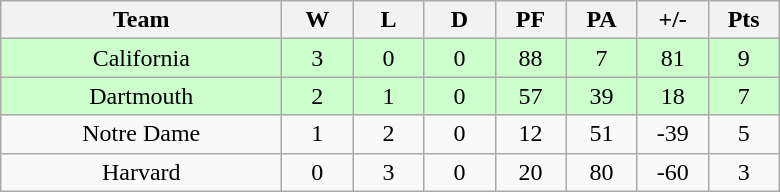<table class="wikitable" style="text-align: center;">
<tr>
<th width="180">Team</th>
<th width="40">W</th>
<th width="40">L</th>
<th width="40">D</th>
<th width="40">PF</th>
<th width="40">PA</th>
<th width="40">+/-</th>
<th width="40">Pts</th>
</tr>
<tr bgcolor=#ccffcc>
<td>California</td>
<td>3</td>
<td>0</td>
<td>0</td>
<td>88</td>
<td>7</td>
<td>81</td>
<td>9</td>
</tr>
<tr bgcolor=#ccffcc>
<td>Dartmouth</td>
<td>2</td>
<td>1</td>
<td>0</td>
<td>57</td>
<td>39</td>
<td>18</td>
<td>7</td>
</tr>
<tr>
<td>Notre Dame</td>
<td>1</td>
<td>2</td>
<td>0</td>
<td>12</td>
<td>51</td>
<td>-39</td>
<td>5</td>
</tr>
<tr>
<td>Harvard</td>
<td>0</td>
<td>3</td>
<td>0</td>
<td>20</td>
<td>80</td>
<td>-60</td>
<td>3</td>
</tr>
</table>
